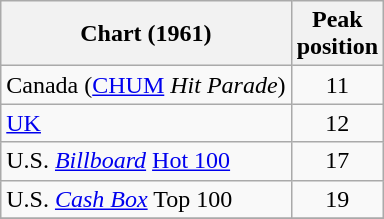<table class="wikitable">
<tr>
<th>Chart (1961)</th>
<th>Peak<br>position</th>
</tr>
<tr>
<td>Canada (<a href='#'>CHUM</a> <em>Hit Parade</em>)</td>
<td style="text-align:center;">11</td>
</tr>
<tr>
<td><a href='#'>UK</a></td>
<td style="text-align:center;">12</td>
</tr>
<tr>
<td>U.S. <em><a href='#'>Billboard</a></em> <a href='#'>Hot 100</a></td>
<td style="text-align:center;">17</td>
</tr>
<tr>
<td>U.S. <a href='#'><em>Cash Box</em></a> Top 100</td>
<td align="center">19</td>
</tr>
<tr>
</tr>
</table>
